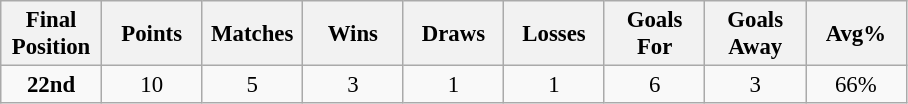<table class="wikitable" style="font-size: 95%; text-align: center;">
<tr>
<th width=60>Final Position</th>
<th width=60>Points</th>
<th width=60>Matches</th>
<th width=60>Wins</th>
<th width=60>Draws</th>
<th width=60>Losses</th>
<th width=60>Goals For</th>
<th width=60>Goals Away</th>
<th width=60>Avg%</th>
</tr>
<tr>
<td><strong>22nd</strong></td>
<td>10</td>
<td>5</td>
<td>3</td>
<td>1</td>
<td>1</td>
<td>6</td>
<td>3</td>
<td>66%</td>
</tr>
</table>
